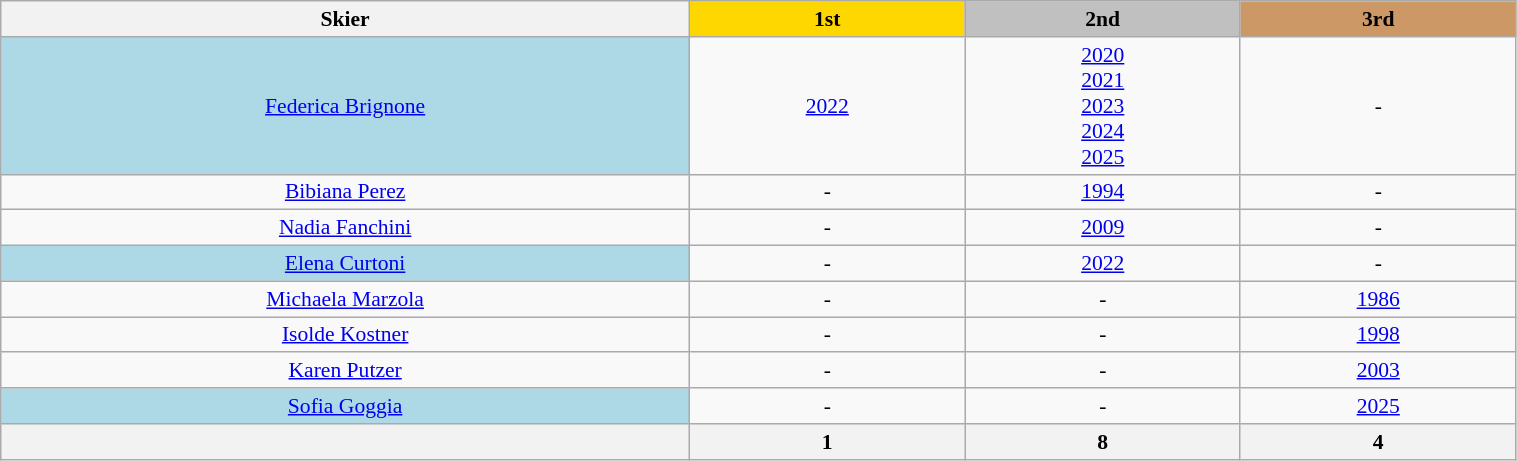<table class="wikitable" width=80% style="font-size:90%; text-align:center;">
<tr>
<th style=width:20%>Skier</th>
<th style="background:gold; width:8%">1st</th>
<th style="background:silver; width:8%">2nd</th>
<th style="background:#cc9966; width:8%">3rd</th>
</tr>
<tr>
<td bgcolor=lightblue><a href='#'>Federica Brignone</a></td>
<td><a href='#'>2022</a></td>
<td><a href='#'>2020</a><br><a href='#'>2021</a><br><a href='#'>2023</a><br><a href='#'>2024</a><br><a href='#'>2025</a></td>
<td>-</td>
</tr>
<tr>
<td><a href='#'>Bibiana Perez</a></td>
<td>-</td>
<td><a href='#'>1994</a></td>
<td>-</td>
</tr>
<tr>
<td><a href='#'>Nadia Fanchini</a></td>
<td>-</td>
<td><a href='#'>2009</a></td>
<td>-</td>
</tr>
<tr>
<td bgcolor=lightblue><a href='#'>Elena Curtoni</a></td>
<td>-</td>
<td><a href='#'>2022</a></td>
<td>-</td>
</tr>
<tr>
<td><a href='#'>Michaela Marzola</a></td>
<td>-</td>
<td>-</td>
<td><a href='#'>1986</a></td>
</tr>
<tr>
<td><a href='#'>Isolde Kostner</a></td>
<td>-</td>
<td>-</td>
<td><a href='#'>1998</a></td>
</tr>
<tr>
<td><a href='#'>Karen Putzer</a></td>
<td>-</td>
<td>-</td>
<td><a href='#'>2003</a></td>
</tr>
<tr>
<td bgcolor=lightblue><a href='#'>Sofia Goggia</a></td>
<td>-</td>
<td>-</td>
<td><a href='#'>2025</a></td>
</tr>
<tr>
<th></th>
<th>1</th>
<th>8</th>
<th>4</th>
</tr>
</table>
